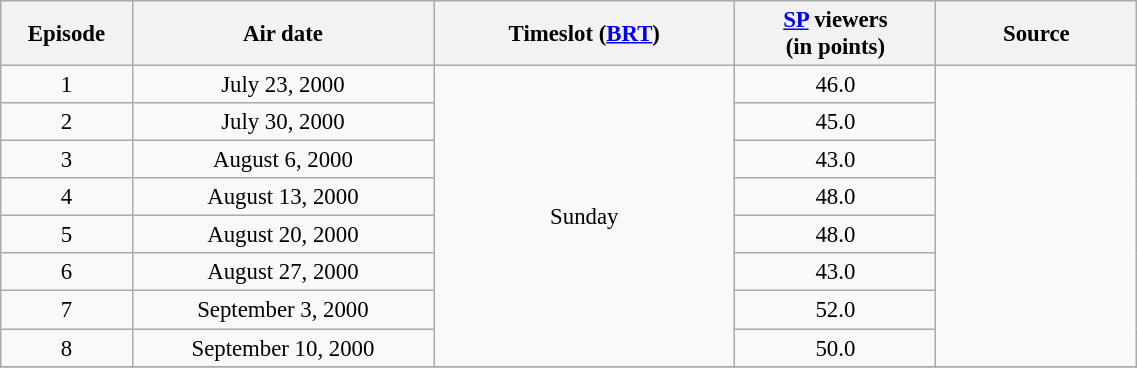<table class="wikitable sortable" style="text-align:center; font-size:95%; width: 60%">
<tr>
<th width="05.0%">Episode</th>
<th width="15.0%">Air date</th>
<th width="15.0%">Timeslot (<a href='#'>BRT</a>)</th>
<th width="10.0%"><a href='#'>SP</a> viewers<br>(in points)</th>
<th width="10.0%">Source</th>
</tr>
<tr>
<td>1</td>
<td>July 23, 2000</td>
<td rowspan=8>Sunday </td>
<td>46.0</td>
<td rowspan=8></td>
</tr>
<tr>
<td>2</td>
<td>July 30, 2000</td>
<td>45.0</td>
</tr>
<tr>
<td>3</td>
<td>August 6, 2000</td>
<td>43.0</td>
</tr>
<tr>
<td>4</td>
<td>August 13, 2000</td>
<td>48.0</td>
</tr>
<tr>
<td>5</td>
<td>August 20, 2000</td>
<td>48.0</td>
</tr>
<tr>
<td>6</td>
<td>August 27, 2000</td>
<td>43.0</td>
</tr>
<tr>
<td>7</td>
<td>September 3, 2000</td>
<td>52.0</td>
</tr>
<tr>
<td>8</td>
<td>September 10, 2000</td>
<td>50.0</td>
</tr>
<tr>
</tr>
</table>
